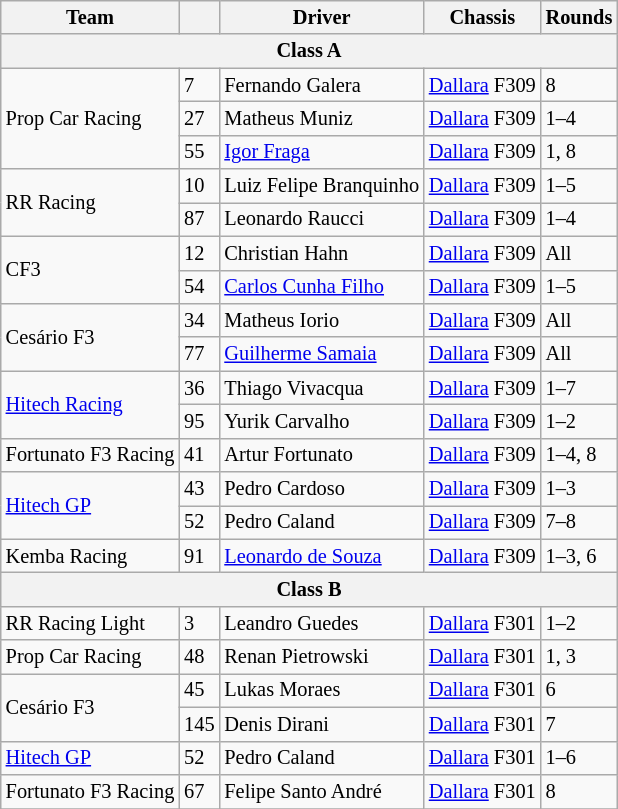<table class="wikitable" style="font-size: 85%;">
<tr>
<th>Team</th>
<th></th>
<th>Driver</th>
<th>Chassis</th>
<th>Rounds</th>
</tr>
<tr>
<th colspan=5>Class A</th>
</tr>
<tr>
<td rowspan=3> Prop Car Racing</td>
<td>7</td>
<td> Fernando Galera</td>
<td><a href='#'>Dallara</a> F309</td>
<td>8</td>
</tr>
<tr>
<td>27</td>
<td> Matheus Muniz</td>
<td><a href='#'>Dallara</a> F309</td>
<td>1–4</td>
</tr>
<tr>
<td>55</td>
<td> <a href='#'>Igor Fraga</a></td>
<td><a href='#'>Dallara</a> F309</td>
<td>1, 8</td>
</tr>
<tr>
<td rowspan=2> RR Racing</td>
<td>10</td>
<td> Luiz Felipe Branquinho</td>
<td><a href='#'>Dallara</a> F309</td>
<td>1–5</td>
</tr>
<tr>
<td>87</td>
<td> Leonardo Raucci</td>
<td><a href='#'>Dallara</a> F309</td>
<td>1–4</td>
</tr>
<tr>
<td rowspan=2> CF3</td>
<td>12</td>
<td> Christian Hahn</td>
<td><a href='#'>Dallara</a> F309</td>
<td>All</td>
</tr>
<tr>
<td>54</td>
<td> <a href='#'>Carlos Cunha Filho</a></td>
<td><a href='#'>Dallara</a> F309</td>
<td>1–5</td>
</tr>
<tr>
<td rowspan=2> Cesário F3</td>
<td>34</td>
<td> Matheus Iorio</td>
<td><a href='#'>Dallara</a> F309</td>
<td>All</td>
</tr>
<tr>
<td>77</td>
<td> <a href='#'>Guilherme Samaia</a></td>
<td><a href='#'>Dallara</a> F309</td>
<td>All</td>
</tr>
<tr>
<td rowspan=2> <a href='#'>Hitech Racing</a></td>
<td>36</td>
<td> Thiago Vivacqua</td>
<td><a href='#'>Dallara</a> F309</td>
<td>1–7</td>
</tr>
<tr>
<td>95</td>
<td> Yurik Carvalho</td>
<td><a href='#'>Dallara</a> F309</td>
<td>1–2</td>
</tr>
<tr>
<td> Fortunato F3 Racing</td>
<td>41</td>
<td> Artur Fortunato</td>
<td><a href='#'>Dallara</a> F309</td>
<td>1–4, 8</td>
</tr>
<tr>
<td rowspan=2> <a href='#'>Hitech GP</a></td>
<td>43</td>
<td> Pedro Cardoso</td>
<td><a href='#'>Dallara</a> F309</td>
<td>1–3</td>
</tr>
<tr>
<td>52</td>
<td> Pedro Caland</td>
<td><a href='#'>Dallara</a> F309</td>
<td>7–8</td>
</tr>
<tr>
<td> Kemba Racing</td>
<td>91</td>
<td> <a href='#'>Leonardo de Souza</a></td>
<td><a href='#'>Dallara</a> F309</td>
<td>1–3, 6</td>
</tr>
<tr>
<th colspan=5>Class B</th>
</tr>
<tr>
<td> RR Racing Light</td>
<td>3</td>
<td> Leandro Guedes</td>
<td><a href='#'>Dallara</a> F301</td>
<td>1–2</td>
</tr>
<tr>
<td> Prop Car Racing</td>
<td>48</td>
<td> Renan Pietrowski</td>
<td><a href='#'>Dallara</a> F301</td>
<td>1, 3</td>
</tr>
<tr>
<td rowspan=2> Cesário F3</td>
<td>45</td>
<td> Lukas Moraes</td>
<td><a href='#'>Dallara</a> F301</td>
<td>6</td>
</tr>
<tr>
<td>145</td>
<td> Denis Dirani</td>
<td><a href='#'>Dallara</a> F301</td>
<td>7</td>
</tr>
<tr>
<td> <a href='#'>Hitech GP</a></td>
<td>52</td>
<td> Pedro Caland</td>
<td><a href='#'>Dallara</a> F301</td>
<td>1–6</td>
</tr>
<tr>
<td> Fortunato F3 Racing</td>
<td>67</td>
<td> Felipe Santo André</td>
<td><a href='#'>Dallara</a> F301</td>
<td>8</td>
</tr>
<tr>
</tr>
</table>
